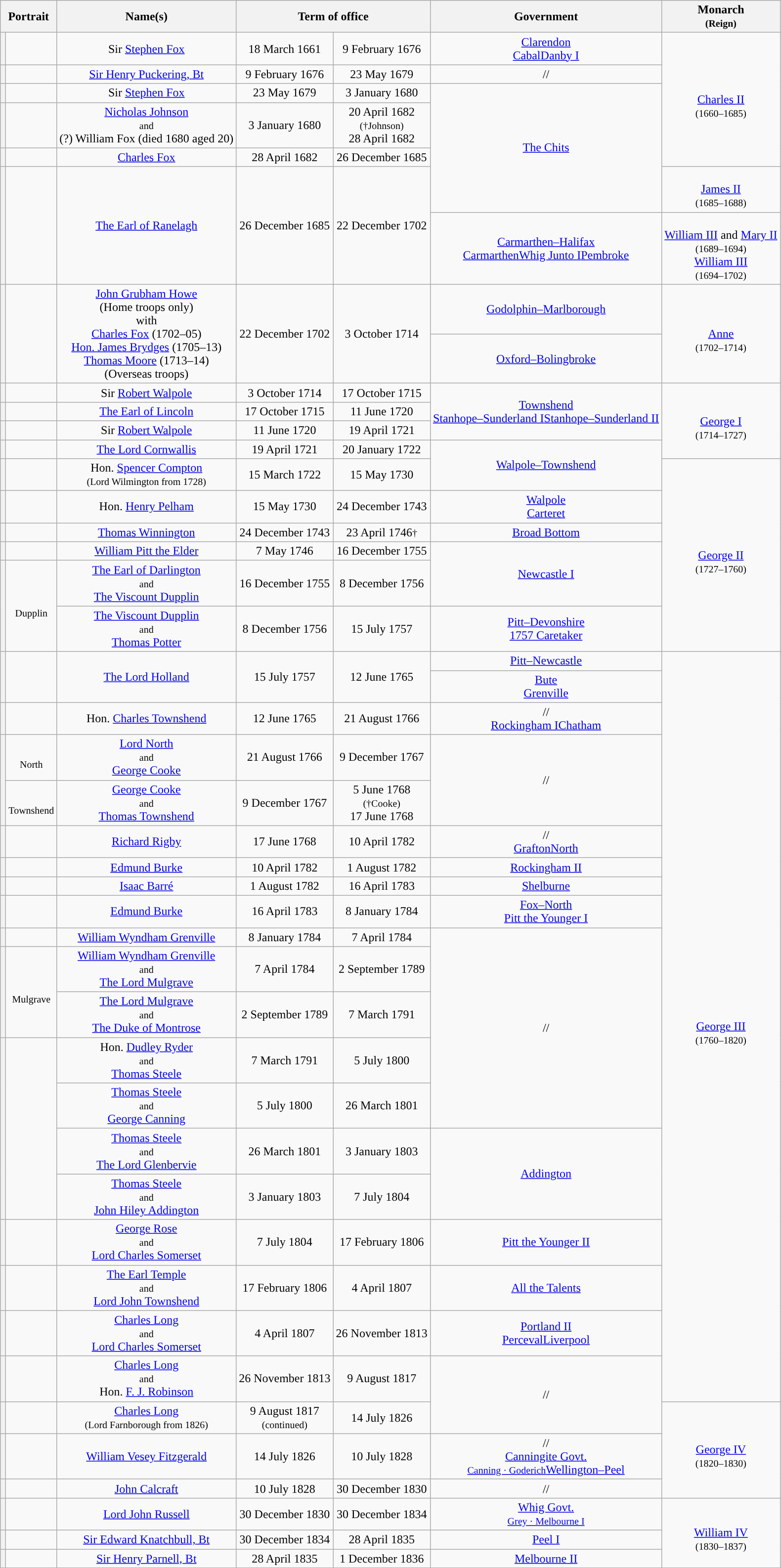<table class="wikitable" style="text-align:center;">
<tr>
<th colspan=2>Portrait</th>
<th>Name(s)</th>
<th colspan=2>Term of office</th>
<th>Government</th>
<th>Monarch<br><small>(Reign)</small></th>
</tr>
<tr>
<th style="background-color:"></th>
<td></td>
<td>Sir <a href='#'>Stephen Fox</a></td>
<td>18 March 1661</td>
<td>9 February 1676</td>
<td><a href='#'>Clarendon</a><br><a href='#'>Cabal</a><a href='#'>Danby I</a></td>
<td rowspan=5><br><a href='#'>Charles II</a><br><small>(1660–1685)</small></td>
</tr>
<tr>
<th style="background-color:"></th>
<td></td>
<td><a href='#'>Sir Henry Puckering, Bt</a></td>
<td>9 February 1676</td>
<td>23 May 1679</td>
<td>//</td>
</tr>
<tr>
<th style="background-color:"></th>
<td></td>
<td>Sir <a href='#'>Stephen Fox</a></td>
<td>23 May 1679</td>
<td>3 January 1680</td>
<td rowspan=4><a href='#'>The Chits</a></td>
</tr>
<tr>
<th style="background-color:"></th>
<td></td>
<td><a href='#'>Nicholas Johnson</a><br><small>and</small><br> (?) William Fox (died 1680 aged 20)</td>
<td>3 January 1680</td>
<td>20 April 1682<br><small>(†Johnson)</small><br>28 April 1682</td>
</tr>
<tr>
<th style="background-color:"></th>
<td></td>
<td><a href='#'>Charles Fox</a></td>
<td>28 April 1682</td>
<td>26 December 1685</td>
</tr>
<tr>
<th rowspan=3 style="background-color:"></th>
<td rowspan=3></td>
<td rowspan=3><a href='#'>The Earl of Ranelagh</a></td>
<td rowspan=3>26 December 1685</td>
<td rowspan=3>22 December 1702</td>
<td><br><a href='#'>James II</a><br><small>(1685–1688)</small></td>
</tr>
<tr>
<td><a href='#'>Carmarthen–Halifax</a><br><a href='#'>Carmarthen</a><a href='#'>Whig Junto I</a><a href='#'>Pembroke</a></td>
<td><br><a href='#'>William III</a> and <a href='#'>Mary II</a><br><small>(1689–1694)</small><br><a href='#'>William III</a><br><small>(1694–1702)</small></td>
</tr>
<tr>
<td rowspan=2><a href='#'>Godolphin–Marlborough</a></td>
<td rowspan=3><br><a href='#'>Anne</a><br><small>(1702–1714)</small></td>
</tr>
<tr>
<th rowspan=2 style="background-color:"></th>
<td rowspan=2></td>
<td rowspan=2><a href='#'>John Grubham Howe</a> <br> (Home troops only)<br>with<br><a href='#'>Charles Fox</a> (1702–05)<br><a href='#'>Hon. James Brydges</a> (1705–13)<br><a href='#'>Thomas Moore</a> (1713–14)<br> (Overseas troops)</td>
<td rowspan=2>22 December 1702</td>
<td rowspan=2>3 October 1714</td>
</tr>
<tr>
<td><a href='#'>Oxford–Bolingbroke</a></td>
</tr>
<tr>
<th style="background-color:"></th>
<td></td>
<td>Sir <a href='#'>Robert Walpole</a></td>
<td>3 October 1714</td>
<td>17 October 1715</td>
<td rowspan=3><a href='#'>Townshend</a><br><a href='#'>Stanhope–Sunderland I</a><a href='#'>Stanhope–Sunderland II</a></td>
<td rowspan=5><br><a href='#'>George I</a><br><small>(1714–1727)</small></td>
</tr>
<tr>
<th style="background-color:"></th>
<td></td>
<td><a href='#'>The Earl of Lincoln</a></td>
<td>17 October 1715</td>
<td>11 June 1720</td>
</tr>
<tr>
<th style="background-color:"></th>
<td></td>
<td>Sir <a href='#'>Robert Walpole</a></td>
<td>11 June 1720</td>
<td>19 April 1721</td>
</tr>
<tr>
<th style="background-color:"></th>
<td></td>
<td><a href='#'>The Lord Cornwallis</a></td>
<td>19 April 1721</td>
<td>20 January 1722</td>
<td rowspan=3><a href='#'>Walpole–Townshend</a></td>
</tr>
<tr>
<th rowspan=2 style="background-color:"></th>
<td rowspan=2></td>
<td rowspan=2>Hon. <a href='#'>Spencer Compton</a><br><small>(Lord Wilmington from 1728)</small></td>
<td rowspan=2>15 March 1722</td>
<td rowspan=2>15 May 1730</td>
</tr>
<tr>
<td rowspan=8><br><a href='#'>George II</a><br><small>(1727–1760)</small></td>
</tr>
<tr>
<th style="background-color:"></th>
<td></td>
<td>Hon. <a href='#'>Henry Pelham</a></td>
<td>15 May 1730</td>
<td>24 December 1743</td>
<td><a href='#'>Walpole</a><br><a href='#'>Carteret</a></td>
</tr>
<tr>
<th style="background-color:"></th>
<td></td>
<td><a href='#'>Thomas Winnington</a></td>
<td>24 December 1743</td>
<td>23 April 1746<small>†</small></td>
<td rowspan=2><a href='#'>Broad Bottom</a></td>
</tr>
<tr>
<th rowspan=2 style="background-color:"></th>
<td rowspan=2></td>
<td rowspan=2><a href='#'>William Pitt the Elder</a></td>
<td rowspan=2>7 May 1746</td>
<td rowspan=2>16 December 1755</td>
</tr>
<tr>
<td rowspan=2><a href='#'>Newcastle I</a></td>
</tr>
<tr>
<th rowspan=2 style="background-color:"></th>
<td rowspan=2><br><small>Dupplin</small></td>
<td><a href='#'>The Earl of Darlington</a><br><small>and</small><br><a href='#'>The Viscount Dupplin</a></td>
<td>16 December 1755</td>
<td>8 December 1756</td>
</tr>
<tr>
<td><a href='#'>The Viscount Dupplin</a><br><small>and</small><br><a href='#'>Thomas Potter</a></td>
<td>8 December 1756</td>
<td>15 July 1757</td>
<td><a href='#'>Pitt–Devonshire</a><br><a href='#'>1757 Caretaker</a></td>
</tr>
<tr>
<th rowspan=3 style="background-color:"></th>
<td rowspan=3></td>
<td rowspan=3><a href='#'>The Lord Holland</a></td>
<td rowspan=3>15 July 1757</td>
<td rowspan=3>12 June 1765</td>
<td rowspan=2><a href='#'>Pitt–Newcastle</a></td>
</tr>
<tr>
<td rowspan=21><br><a href='#'>George III</a><br><small>(1760–1820)</small><br></td>
</tr>
<tr>
<td><a href='#'>Bute</a><br><a href='#'>Grenville</a></td>
</tr>
<tr>
<th style="background-color:"></th>
<td></td>
<td>Hon. <a href='#'>Charles Townshend</a></td>
<td>12 June 1765</td>
<td>21 August 1766</td>
<td>//<br><a href='#'>Rockingham I</a><a href='#'>Chatham</a></td>
</tr>
<tr>
<th rowspan=2 style="background-color:"></th>
<td><br><small>North</small></td>
<td><a href='#'>Lord North</a><br><small>and</small><br><a href='#'>George Cooke</a></td>
<td>21 August 1766</td>
<td>9 December 1767</td>
<td rowspan=2>//</td>
</tr>
<tr>
<td><br><small>Townshend</small></td>
<td><a href='#'>George Cooke</a><br><small>and</small><br><a href='#'>Thomas Townshend</a></td>
<td>9 December 1767</td>
<td>5 June 1768<br><small>(†Cooke)</small><br>17 June 1768</td>
</tr>
<tr>
<th style="background-color:"></th>
<td></td>
<td><a href='#'>Richard Rigby</a></td>
<td>17 June 1768</td>
<td>10 April 1782</td>
<td>//<br><a href='#'>Grafton</a><a href='#'>North</a></td>
</tr>
<tr>
<th style="background-color:"></th>
<td></td>
<td><a href='#'>Edmund Burke</a></td>
<td>10 April 1782</td>
<td>1 August 1782</td>
<td><a href='#'>Rockingham II</a></td>
</tr>
<tr>
<th style="background-color:"></th>
<td></td>
<td><a href='#'>Isaac Barré</a></td>
<td>1 August 1782</td>
<td>16 April 1783</td>
<td><a href='#'>Shelburne</a></td>
</tr>
<tr>
<th style="background-color:"></th>
<td></td>
<td><a href='#'>Edmund Burke</a></td>
<td>16 April 1783</td>
<td>8 January 1784</td>
<td><a href='#'>Fox–North</a><br><a href='#'>Pitt the Younger I</a></td>
</tr>
<tr>
<th style="background-color:"></th>
<td></td>
<td><a href='#'>William Wyndham Grenville</a></td>
<td>8 January 1784</td>
<td>7 April 1784</td>
<td rowspan=5>//</td>
</tr>
<tr>
<th rowspan=2 style="background-color:"></th>
<td rowspan=2><br><small>Mulgrave</small></td>
<td><a href='#'>William Wyndham Grenville</a><br><small>and</small><br><a href='#'>The Lord Mulgrave</a></td>
<td>7 April 1784</td>
<td>2 September 1789</td>
</tr>
<tr>
<td><a href='#'>The Lord Mulgrave</a><br><small>and</small><br><a href='#'>The Duke of Montrose</a></td>
<td>2 September 1789</td>
<td>7 March 1791</td>
</tr>
<tr>
<th rowspan=4 style="background-color:"></th>
<td rowspan=4></td>
<td>Hon. <a href='#'>Dudley Ryder</a><br><small>and</small><br><a href='#'>Thomas Steele</a></td>
<td>7 March 1791</td>
<td>5 July 1800</td>
</tr>
<tr>
<td><a href='#'>Thomas Steele</a><br><small>and</small><br><a href='#'>George Canning</a></td>
<td>5 July 1800</td>
<td>26 March 1801</td>
</tr>
<tr>
<td><a href='#'>Thomas Steele</a><br><small>and</small><br><a href='#'>The Lord Glenbervie</a></td>
<td>26 March 1801</td>
<td>3 January 1803</td>
<td rowspan=2><a href='#'>Addington</a></td>
</tr>
<tr>
<td><a href='#'>Thomas Steele</a><br><small>and</small><br><a href='#'>John Hiley Addington</a></td>
<td>3 January 1803</td>
<td>7 July 1804</td>
</tr>
<tr>
<th style="background-color:"></th>
<td></td>
<td><a href='#'>George Rose</a><br><small>and</small><br><a href='#'>Lord Charles Somerset</a></td>
<td>7 July 1804</td>
<td>17 February 1806</td>
<td><a href='#'>Pitt the Younger II</a></td>
</tr>
<tr>
<th style="background-color:"></th>
<td></td>
<td><a href='#'>The Earl Temple</a><br><small>and</small><br><a href='#'>Lord John Townshend</a></td>
<td>17 February 1806</td>
<td>4 April 1807</td>
<td><a href='#'>All the Talents</a></td>
</tr>
<tr>
<th style="background-color:"></th>
<td></td>
<td><a href='#'>Charles Long</a><br><small>and</small><br><a href='#'>Lord Charles Somerset</a></td>
<td>4 April 1807</td>
<td>26 November 1813</td>
<td><a href='#'>Portland II</a><br><a href='#'>Perceval</a><a href='#'>Liverpool</a></td>
</tr>
<tr>
<th style="background-color:"></th>
<td></td>
<td><a href='#'>Charles Long</a><br><small>and</small><br>Hon. <a href='#'>F. J. Robinson</a></td>
<td>26 November 1813</td>
<td>9 August 1817</td>
<td rowspan=3>//</td>
</tr>
<tr>
<th rowspan=2 style="background-color:"></th>
<td rowspan=2></td>
<td rowspan=2><a href='#'>Charles Long</a><br><small>(Lord Farnborough from 1826)</small></td>
<td rowspan=2>9 August 1817<br><small>(continued)</small></td>
<td rowspan=2>14 July 1826</td>
</tr>
<tr>
<td rowspan=3><br><a href='#'>George IV</a><br><small>(1820–1830)</small></td>
</tr>
<tr>
<th style="background-color:"></th>
<td></td>
<td><a href='#'>William Vesey Fitzgerald</a></td>
<td>14 July 1826</td>
<td>10 July 1828</td>
<td>//<br><a href='#'>Canningite Govt.<br><small>Canning · Goderich</small></a><a href='#'>Wellington–Peel</a></td>
</tr>
<tr>
<th style="background-color:"></th>
<td></td>
<td><a href='#'>John Calcraft</a></td>
<td>10 July 1828</td>
<td>30 December 1830</td>
<td>//</td>
</tr>
<tr>
<th style="background-color:"></th>
<td></td>
<td><a href='#'>Lord John Russell</a></td>
<td>30 December 1830</td>
<td>30 December 1834</td>
<td><a href='#'>Whig Govt.<br><small>Grey · Melbourne I</small></a></td>
<td rowspan=3><br><a href='#'>William IV</a><br><small>(1830–1837)</small></td>
</tr>
<tr>
<th style="background-color:"></th>
<td></td>
<td><a href='#'>Sir Edward Knatchbull, Bt</a></td>
<td>30 December 1834</td>
<td>28 April 1835</td>
<td><a href='#'>Peel I</a></td>
</tr>
<tr>
<th style="background-color:"></th>
<td></td>
<td><a href='#'>Sir Henry Parnell, Bt</a></td>
<td>28 April 1835</td>
<td>1 December 1836</td>
<td><a href='#'>Melbourne II</a></td>
</tr>
</table>
